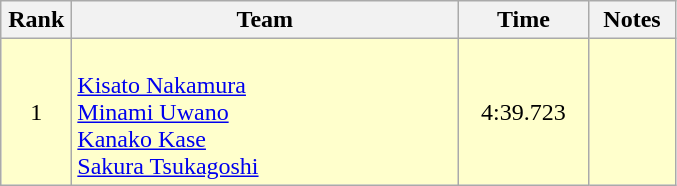<table class=wikitable style="text-align:center">
<tr>
<th width=40>Rank</th>
<th width=250>Team</th>
<th width=80>Time</th>
<th width=50>Notes</th>
</tr>
<tr bgcolor="ffffcc">
<td>1</td>
<td align=left><br><a href='#'>Kisato Nakamura</a><br><a href='#'>Minami Uwano</a><br><a href='#'>Kanako Kase</a><br><a href='#'>Sakura Tsukagoshi</a></td>
<td>4:39.723</td>
<td></td>
</tr>
</table>
